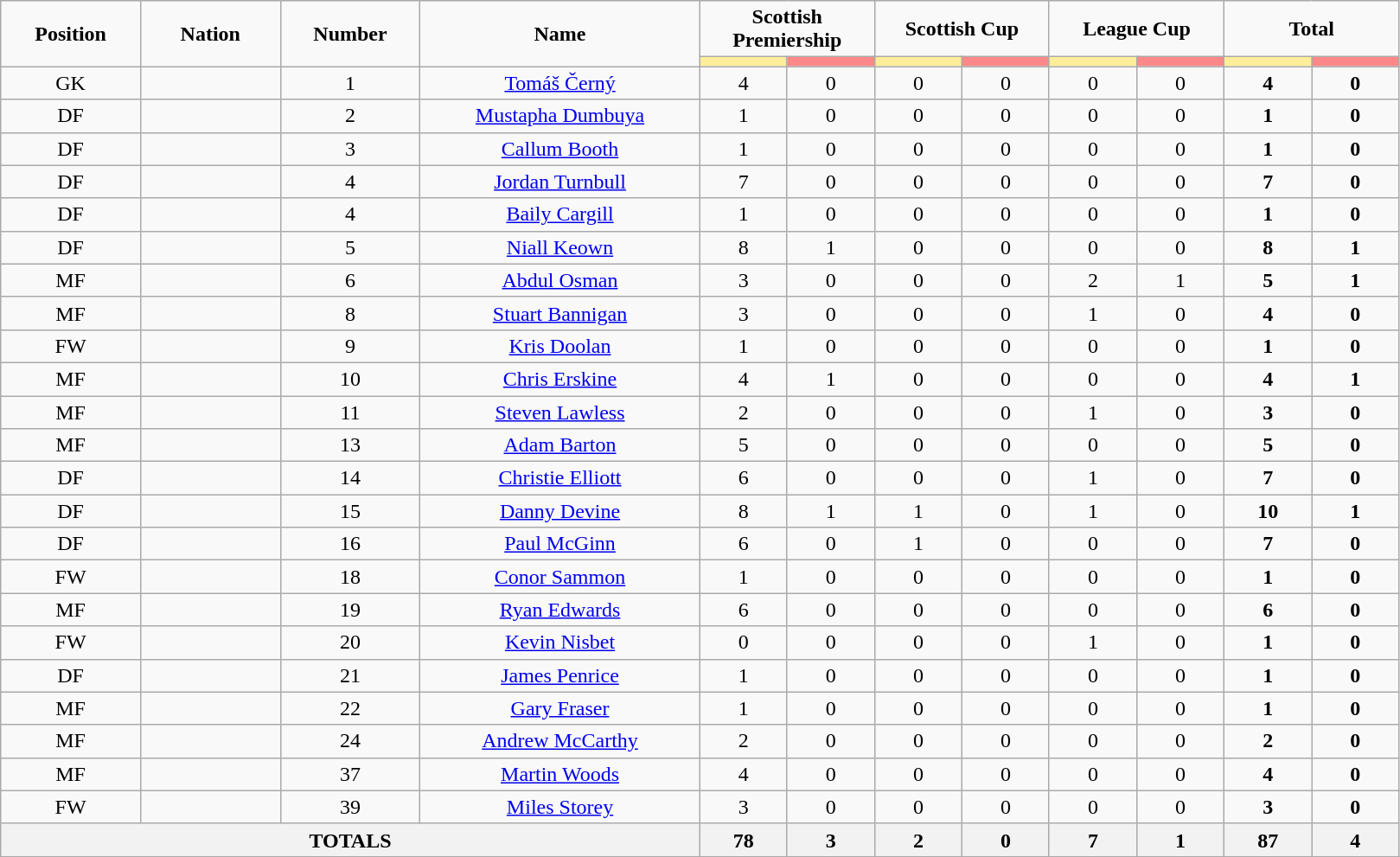<table class="wikitable" style="font-size: 100%; text-align: center;">
<tr>
<td rowspan="2" width="10%" align="center"><strong>Position</strong></td>
<td rowspan="2" width="10%" align="center"><strong>Nation</strong></td>
<td rowspan="2" width="10%" align="center"><strong>Number</strong></td>
<td rowspan="2" width="20%" align="center"><strong>Name</strong></td>
<td colspan="2" align="center"><strong>Scottish Premiership</strong></td>
<td colspan="2" align="center"><strong>Scottish Cup</strong></td>
<td colspan="2" align="center"><strong>League Cup</strong></td>
<td colspan="2" align="center"><strong>Total </strong></td>
</tr>
<tr>
<th width=60 style="background: #FFEE99"></th>
<th width=60 style="background: #FF8888"></th>
<th width=60 style="background: #FFEE99"></th>
<th width=60 style="background: #FF8888"></th>
<th width=60 style="background: #FFEE99"></th>
<th width=60 style="background: #FF8888"></th>
<th width=60 style="background: #FFEE99"></th>
<th width=60 style="background: #FF8888"></th>
</tr>
<tr>
<td>GK</td>
<td></td>
<td>1</td>
<td><a href='#'>Tomáš Černý</a></td>
<td>4</td>
<td>0</td>
<td>0</td>
<td>0</td>
<td>0</td>
<td>0</td>
<td><strong>4</strong></td>
<td><strong>0</strong></td>
</tr>
<tr>
<td>DF</td>
<td></td>
<td>2</td>
<td><a href='#'>Mustapha Dumbuya</a></td>
<td>1</td>
<td>0</td>
<td>0</td>
<td>0</td>
<td>0</td>
<td>0</td>
<td><strong>1</strong></td>
<td><strong>0</strong></td>
</tr>
<tr>
<td>DF</td>
<td></td>
<td>3</td>
<td><a href='#'>Callum Booth</a></td>
<td>1</td>
<td>0</td>
<td>0</td>
<td>0</td>
<td>0</td>
<td>0</td>
<td><strong>1</strong></td>
<td><strong>0</strong></td>
</tr>
<tr>
<td>DF</td>
<td></td>
<td>4</td>
<td><a href='#'>Jordan Turnbull</a></td>
<td>7</td>
<td>0</td>
<td>0</td>
<td>0</td>
<td>0</td>
<td>0</td>
<td><strong>7</strong></td>
<td><strong>0</strong></td>
</tr>
<tr>
<td>DF</td>
<td></td>
<td>4</td>
<td><a href='#'>Baily Cargill</a></td>
<td>1</td>
<td>0</td>
<td>0</td>
<td>0</td>
<td>0</td>
<td>0</td>
<td><strong>1</strong></td>
<td><strong>0</strong></td>
</tr>
<tr>
<td>DF</td>
<td></td>
<td>5</td>
<td><a href='#'>Niall Keown</a></td>
<td>8</td>
<td>1</td>
<td>0</td>
<td>0</td>
<td>0</td>
<td>0</td>
<td><strong>8</strong></td>
<td><strong>1</strong></td>
</tr>
<tr>
<td>MF</td>
<td></td>
<td>6</td>
<td><a href='#'>Abdul Osman</a></td>
<td>3</td>
<td>0</td>
<td>0</td>
<td>0</td>
<td>2</td>
<td>1</td>
<td><strong>5</strong></td>
<td><strong>1</strong></td>
</tr>
<tr>
<td>MF</td>
<td></td>
<td>8</td>
<td><a href='#'>Stuart Bannigan</a></td>
<td>3</td>
<td>0</td>
<td>0</td>
<td>0</td>
<td>1</td>
<td>0</td>
<td><strong>4</strong></td>
<td><strong>0</strong></td>
</tr>
<tr>
<td>FW</td>
<td></td>
<td>9</td>
<td><a href='#'>Kris Doolan</a></td>
<td>1</td>
<td>0</td>
<td>0</td>
<td>0</td>
<td>0</td>
<td>0</td>
<td><strong>1</strong></td>
<td><strong>0</strong></td>
</tr>
<tr>
<td>MF</td>
<td></td>
<td>10</td>
<td><a href='#'>Chris Erskine</a></td>
<td>4</td>
<td>1</td>
<td>0</td>
<td>0</td>
<td>0</td>
<td>0</td>
<td><strong>4</strong></td>
<td><strong>1</strong></td>
</tr>
<tr>
<td>MF</td>
<td></td>
<td>11</td>
<td><a href='#'>Steven Lawless</a></td>
<td>2</td>
<td>0</td>
<td>0</td>
<td>0</td>
<td>1</td>
<td>0</td>
<td><strong>3</strong></td>
<td><strong>0</strong></td>
</tr>
<tr>
<td>MF</td>
<td></td>
<td>13</td>
<td><a href='#'>Adam Barton</a></td>
<td>5</td>
<td>0</td>
<td>0</td>
<td>0</td>
<td>0</td>
<td>0</td>
<td><strong>5</strong></td>
<td><strong>0</strong></td>
</tr>
<tr>
<td>DF</td>
<td></td>
<td>14</td>
<td><a href='#'>Christie Elliott</a></td>
<td>6</td>
<td>0</td>
<td>0</td>
<td>0</td>
<td>1</td>
<td>0</td>
<td><strong>7</strong></td>
<td><strong>0</strong></td>
</tr>
<tr>
<td>DF</td>
<td></td>
<td>15</td>
<td><a href='#'>Danny Devine</a></td>
<td>8</td>
<td>1</td>
<td>1</td>
<td>0</td>
<td>1</td>
<td>0</td>
<td><strong>10</strong></td>
<td><strong>1</strong></td>
</tr>
<tr>
<td>DF</td>
<td></td>
<td>16</td>
<td><a href='#'>Paul McGinn</a></td>
<td>6</td>
<td>0</td>
<td>1</td>
<td>0</td>
<td>0</td>
<td>0</td>
<td><strong>7</strong></td>
<td><strong>0</strong></td>
</tr>
<tr>
<td>FW</td>
<td></td>
<td>18</td>
<td><a href='#'>Conor Sammon</a></td>
<td>1</td>
<td>0</td>
<td>0</td>
<td>0</td>
<td>0</td>
<td>0</td>
<td><strong>1</strong></td>
<td><strong>0</strong></td>
</tr>
<tr>
<td>MF</td>
<td></td>
<td>19</td>
<td><a href='#'>Ryan Edwards</a></td>
<td>6</td>
<td>0</td>
<td>0</td>
<td>0</td>
<td>0</td>
<td>0</td>
<td><strong>6</strong></td>
<td><strong>0</strong></td>
</tr>
<tr>
<td>FW</td>
<td></td>
<td>20</td>
<td><a href='#'>Kevin Nisbet</a></td>
<td>0</td>
<td>0</td>
<td>0</td>
<td>0</td>
<td>1</td>
<td>0</td>
<td><strong>1</strong></td>
<td><strong>0</strong></td>
</tr>
<tr>
<td>DF</td>
<td></td>
<td>21</td>
<td><a href='#'>James Penrice</a></td>
<td>1</td>
<td>0</td>
<td>0</td>
<td>0</td>
<td>0</td>
<td>0</td>
<td><strong>1</strong></td>
<td><strong>0</strong></td>
</tr>
<tr>
<td>MF</td>
<td></td>
<td>22</td>
<td><a href='#'>Gary Fraser</a></td>
<td>1</td>
<td>0</td>
<td>0</td>
<td>0</td>
<td>0</td>
<td>0</td>
<td><strong>1</strong></td>
<td><strong>0</strong></td>
</tr>
<tr>
<td>MF</td>
<td></td>
<td>24</td>
<td><a href='#'>Andrew McCarthy</a></td>
<td>2</td>
<td>0</td>
<td>0</td>
<td>0</td>
<td>0</td>
<td>0</td>
<td><strong>2</strong></td>
<td><strong>0</strong></td>
</tr>
<tr>
<td>MF</td>
<td></td>
<td>37</td>
<td><a href='#'>Martin Woods</a></td>
<td>4</td>
<td>0</td>
<td>0</td>
<td>0</td>
<td>0</td>
<td>0</td>
<td><strong>4</strong></td>
<td><strong>0</strong></td>
</tr>
<tr>
<td>FW</td>
<td></td>
<td>39</td>
<td><a href='#'>Miles Storey</a></td>
<td>3</td>
<td>0</td>
<td>0</td>
<td>0</td>
<td>0</td>
<td>0</td>
<td><strong>3</strong></td>
<td><strong>0</strong></td>
</tr>
<tr>
<th colspan="4"><strong>TOTALS</strong></th>
<th>78</th>
<th>3</th>
<th>2</th>
<th>0</th>
<th>7</th>
<th>1</th>
<th>87</th>
<th>4</th>
</tr>
<tr>
</tr>
</table>
